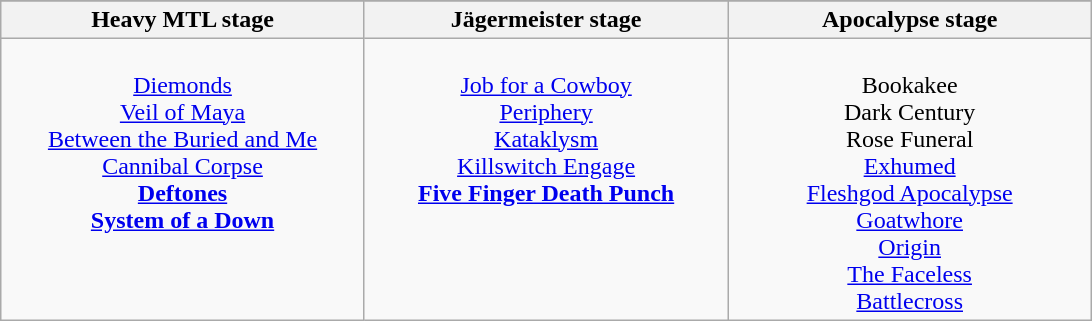<table class="wikitable">
<tr>
</tr>
<tr>
<th>Heavy MTL stage</th>
<th>Jägermeister stage</th>
<th>Apocalypse stage</th>
</tr>
<tr>
<td style="text-align:center; vertical-align:top; width:235px;"><br><a href='#'>Diemonds</a><br>
<a href='#'>Veil of Maya</a><br>
<a href='#'>Between the Buried and Me</a><br>
<a href='#'>Cannibal Corpse</a><br>
<strong><a href='#'>Deftones</a></strong><br>
<strong><a href='#'>System of a Down</a></strong></td>
<td style="text-align:center; vertical-align:top; width:235px;"><br><a href='#'>Job for a Cowboy</a><br>
<a href='#'>Periphery</a><br>
<a href='#'>Kataklysm</a><br>
<a href='#'>Killswitch Engage</a><br>
<strong><a href='#'>Five Finger Death Punch</a></strong></td>
<td style="text-align:center; vertical-align:top; width:235px;"><br>Bookakee<br>
Dark Century<br>
Rose Funeral<br>
<a href='#'>Exhumed</a><br>
<a href='#'>Fleshgod Apocalypse</a><br>
<a href='#'>Goatwhore</a><br>
<a href='#'>Origin</a><br>
<a href='#'>The Faceless</a><br>
<a href='#'>Battlecross</a></td>
</tr>
</table>
